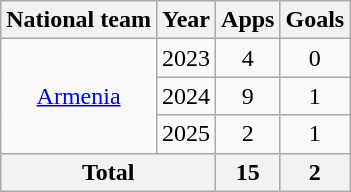<table class="wikitable" style="text-align:center">
<tr>
<th>National team</th>
<th>Year</th>
<th>Apps</th>
<th>Goals</th>
</tr>
<tr>
<td rowspan="3"><a href='#'>Armenia</a></td>
<td>2023</td>
<td>4</td>
<td>0</td>
</tr>
<tr>
<td>2024</td>
<td>9</td>
<td>1</td>
</tr>
<tr>
<td>2025</td>
<td>2</td>
<td>1</td>
</tr>
<tr>
<th colspan="2">Total</th>
<th>15</th>
<th>2</th>
</tr>
</table>
